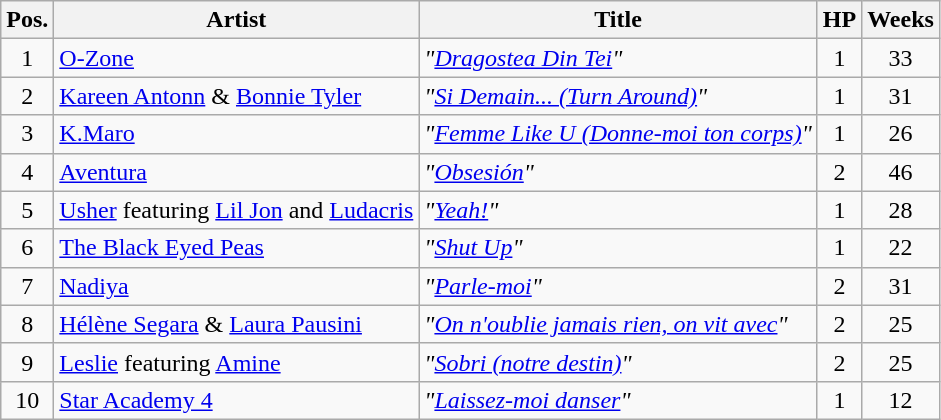<table class="wikitable sortable">
<tr>
<th>Pos.</th>
<th>Artist</th>
<th>Title</th>
<th>HP</th>
<th>Weeks</th>
</tr>
<tr>
<td style="text-align: center;">1</td>
<td><a href='#'>O-Zone</a></td>
<td><em>"<a href='#'>Dragostea Din Tei</a>"</em></td>
<td style="text-align: center;">1</td>
<td style="text-align: center;">33</td>
</tr>
<tr>
<td style="text-align: center;">2</td>
<td><a href='#'>Kareen Antonn</a> & <a href='#'>Bonnie Tyler</a></td>
<td><em>"<a href='#'>Si Demain... (Turn Around)</a>"</em></td>
<td style="text-align: center;">1</td>
<td style="text-align: center;">31</td>
</tr>
<tr>
<td style="text-align: center;">3</td>
<td><a href='#'>K.Maro</a></td>
<td><em>"<a href='#'>Femme Like U (Donne-moi ton corps)</a>"</em></td>
<td style="text-align: center;">1</td>
<td style="text-align: center;">26</td>
</tr>
<tr>
<td style="text-align: center;">4</td>
<td><a href='#'>Aventura</a></td>
<td><em>"<a href='#'>Obsesión</a>"</em></td>
<td style="text-align: center;">2</td>
<td style="text-align: center;">46</td>
</tr>
<tr>
<td style="text-align: center;">5</td>
<td><a href='#'>Usher</a> featuring <a href='#'>Lil Jon</a> and <a href='#'>Ludacris</a></td>
<td><em>"<a href='#'>Yeah!</a>"</em></td>
<td style="text-align: center;">1</td>
<td style="text-align: center;">28</td>
</tr>
<tr>
<td style="text-align: center;">6</td>
<td><a href='#'>The Black Eyed Peas</a></td>
<td><em>"<a href='#'>Shut Up</a>"</em></td>
<td style="text-align: center;">1</td>
<td style="text-align: center;">22</td>
</tr>
<tr>
<td style="text-align: center;">7</td>
<td><a href='#'>Nadiya</a></td>
<td><em>"<a href='#'>Parle-moi</a>"</em></td>
<td style="text-align: center;">2</td>
<td style="text-align: center;">31</td>
</tr>
<tr>
<td style="text-align: center;">8</td>
<td><a href='#'>Hélène Segara</a> & <a href='#'>Laura Pausini</a></td>
<td><em>"<a href='#'>On n'oublie jamais rien, on vit avec</a>"</em></td>
<td style="text-align: center;">2</td>
<td style="text-align: center;">25</td>
</tr>
<tr>
<td style="text-align: center;">9</td>
<td><a href='#'>Leslie</a> featuring <a href='#'>Amine</a></td>
<td><em>"<a href='#'>Sobri (notre destin)</a>"</em></td>
<td style="text-align: center;">2</td>
<td style="text-align: center;">25</td>
</tr>
<tr>
<td style="text-align: center;">10</td>
<td><a href='#'>Star Academy 4</a></td>
<td><em>"<a href='#'>Laissez-moi danser</a>"</em></td>
<td style="text-align: center;">1</td>
<td style="text-align: center;">12</td>
</tr>
</table>
